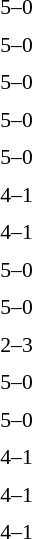<table style="font-size:90%">
<tr>
<th width="150"></th>
<th width="100"></th>
<th width="150"></th>
</tr>
<tr>
<td align="right"><strong></strong></td>
<td align="center">5–0</td>
<td></td>
</tr>
<tr>
<td></td>
<td></td>
<td></td>
</tr>
<tr>
<td align="right"><strong></strong></td>
<td align="center">5–0</td>
<td></td>
</tr>
<tr>
<td></td>
<td></td>
<td></td>
</tr>
<tr>
<td align="right"><strong></strong></td>
<td align="center">5–0</td>
<td></td>
</tr>
<tr>
<td></td>
<td></td>
<td></td>
</tr>
<tr>
<td align="right"><strong></strong></td>
<td align="center">5–0</td>
<td></td>
</tr>
<tr>
<td></td>
<td></td>
<td></td>
</tr>
<tr>
<td align="right"><strong></strong></td>
<td align="center">5–0</td>
<td></td>
</tr>
<tr>
<td></td>
<td></td>
<td></td>
</tr>
<tr>
<td align="right"><strong></strong></td>
<td align="center">4–1</td>
<td></td>
</tr>
<tr>
<td></td>
<td></td>
<td></td>
</tr>
<tr>
<td align="right"><strong></strong></td>
<td align="center">4–1</td>
<td></td>
</tr>
<tr>
<td></td>
<td></td>
<td></td>
</tr>
<tr>
<td align="right"><strong></strong></td>
<td align="center">5–0</td>
<td></td>
</tr>
<tr>
<td></td>
<td></td>
<td></td>
</tr>
<tr>
<td align="right"><strong></strong></td>
<td align="center">5–0</td>
<td></td>
</tr>
<tr>
<td></td>
<td></td>
<td></td>
</tr>
<tr>
<td align="right"></td>
<td align="center">2–3</td>
<td><strong></strong></td>
</tr>
<tr>
<td></td>
<td></td>
<td></td>
</tr>
<tr>
<td align="right"><strong></strong></td>
<td align="center">5–0</td>
<td></td>
</tr>
<tr>
<td></td>
<td></td>
<td></td>
</tr>
<tr>
<td align="right"><strong></strong></td>
<td align="center">5–0</td>
<td></td>
</tr>
<tr>
<td></td>
<td></td>
<td></td>
</tr>
<tr>
<td align="right"><strong></strong></td>
<td align="center">4–1</td>
<td></td>
</tr>
<tr>
<td></td>
<td></td>
<td></td>
</tr>
<tr>
<td align="right"><strong></strong></td>
<td align="center">4–1</td>
<td></td>
</tr>
<tr>
<td></td>
<td></td>
<td></td>
</tr>
<tr>
<td align="right"><strong></strong></td>
<td align="center">4–1</td>
<td></td>
</tr>
<tr>
<td></td>
<td></td>
<td></td>
</tr>
<tr>
</tr>
</table>
